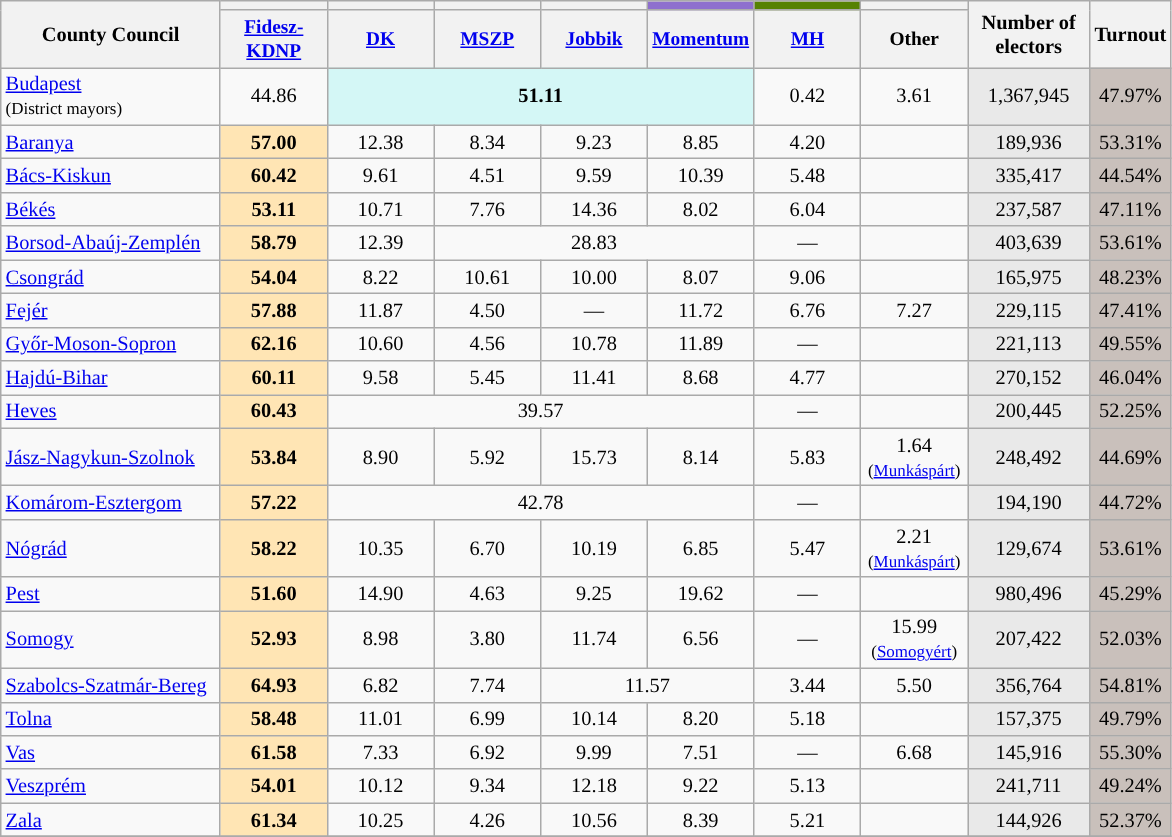<table class="wikitable sortable" style="text-align:center; font-size:85%;">
<tr text-align:center;>
<th style="width:140px;" rowspan="2">County Council</th>
<th style="background:"></th>
<th style="background:"></th>
<th style="background:"></th>
<th style="background:"></th>
<th style="background: #8E6FCE;"></th>
<th style="background:#568203"></th>
<th style="background: ;"></th>
<th style="width:75px;" rowspan="2">Number of electors</th>
<th rowspan="2">Turnout</th>
</tr>
<tr text-align:center;>
<th style="font-size:95%; width:65px;"><a href='#'>Fidesz-KDNP</a></th>
<th style="font-size:95%; width:65px;"><a href='#'>DK</a></th>
<th style="font-size:95%; width:65px;"><a href='#'>MSZP</a></th>
<th style="font-size:95%; width:65px;"><a href='#'>Jobbik</a></th>
<th style="font-size:95%; width:65px;"><a href='#'>Momentum</a></th>
<th style="font-size:95%; width:65px;"><a href='#'>MH</a></th>
<th style="font-size:95%; width:65px;">Other</th>
</tr>
<tr>
<td style="text-align: left;"><a href='#'>Budapest</a><br><small>(District mayors)</small></td>
<td>44.86</td>
<td colspan="4" style="background:#D4F7F6"><strong>51.11</strong></td>
<td>0.42</td>
<td>3.61</td>
<td style="background:#E9E9E9;">1,367,945</td>
<td style="background:#C9C0BB;">47.97%</td>
</tr>
<tr>
<td style="text-align: left;"><a href='#'>Baranya</a></td>
<td style="background: #ffe5b4";"><strong>57.00</strong></td>
<td>12.38</td>
<td>8.34</td>
<td>9.23</td>
<td>8.85</td>
<td>4.20</td>
<td></td>
<td style="background:#E9E9E9;">189,936</td>
<td style="background:#C9C0BB;">53.31%</td>
</tr>
<tr>
<td style="text-align: left;"><a href='#'>Bács-Kiskun</a></td>
<td style="background: #ffe5b4";"><strong>60.42</strong></td>
<td>9.61</td>
<td>4.51</td>
<td>9.59</td>
<td>10.39</td>
<td>5.48</td>
<td></td>
<td style="background:#E9E9E9;">335,417</td>
<td style="background:#C9C0BB;">44.54%</td>
</tr>
<tr>
<td style="text-align: left;"><a href='#'>Békés</a></td>
<td style="background: #ffe5b4";"><strong>53.11</strong></td>
<td>10.71</td>
<td>7.76</td>
<td>14.36</td>
<td>8.02</td>
<td>6.04</td>
<td></td>
<td style="background:#E9E9E9;">237,587</td>
<td style="background:#C9C0BB;">47.11%</td>
</tr>
<tr>
<td style="text-align: left;"><a href='#'>Borsod-Abaúj-Zemplén</a></td>
<td style="background: #ffe5b4";"><strong>58.79</strong></td>
<td>12.39</td>
<td colspan="3">28.83</td>
<td>—</td>
<td></td>
<td style="background:#E9E9E9;">403,639</td>
<td style="background:#C9C0BB;">53.61%</td>
</tr>
<tr>
<td style="text-align: left;"><a href='#'>Csongrád</a></td>
<td style="background: #ffe5b4";"><strong>54.04</strong></td>
<td>8.22</td>
<td>10.61</td>
<td>10.00</td>
<td>8.07</td>
<td>9.06</td>
<td></td>
<td style="background:#E9E9E9;">165,975</td>
<td style="background:#C9C0BB;">48.23%</td>
</tr>
<tr>
<td style="text-align: left;"><a href='#'>Fejér</a></td>
<td style="background: #ffe5b4";"><strong>57.88</strong></td>
<td>11.87</td>
<td>4.50</td>
<td>—</td>
<td>11.72</td>
<td>6.76</td>
<td>7.27</td>
<td style="background:#E9E9E9;">229,115</td>
<td style="background:#C9C0BB;">47.41%</td>
</tr>
<tr>
<td style="text-align: left;"><a href='#'>Győr-Moson-Sopron</a></td>
<td style="background: #ffe5b4";"><strong>62.16</strong></td>
<td>10.60</td>
<td>4.56</td>
<td>10.78</td>
<td>11.89</td>
<td>—</td>
<td></td>
<td style="background:#E9E9E9;">221,113</td>
<td style="background:#C9C0BB;">49.55%</td>
</tr>
<tr>
<td style="text-align: left;"><a href='#'>Hajdú-Bihar</a></td>
<td style="background: #ffe5b4";"><strong>60.11</strong></td>
<td>9.58</td>
<td>5.45</td>
<td>11.41</td>
<td>8.68</td>
<td>4.77</td>
<td></td>
<td style="background:#E9E9E9;">270,152</td>
<td style="background:#C9C0BB;">46.04%</td>
</tr>
<tr>
<td style="text-align: left;"><a href='#'>Heves</a></td>
<td style="background: #ffe5b4";"><strong>60.43</strong></td>
<td colspan="4">39.57</td>
<td>—</td>
<td></td>
<td style="background:#E9E9E9;">200,445</td>
<td style="background:#C9C0BB;">52.25%</td>
</tr>
<tr>
<td style="text-align: left;"><a href='#'>Jász-Nagykun-Szolnok</a></td>
<td style="background: #ffe5b4";"><strong>53.84</strong></td>
<td>8.90</td>
<td>5.92</td>
<td>15.73</td>
<td>8.14</td>
<td>5.83</td>
<td>1.64<br><small>(<a href='#'>Munkáspárt</a>)</small></td>
<td style="background:#E9E9E9;">248,492</td>
<td style="background:#C9C0BB;">44.69%</td>
</tr>
<tr>
<td style="text-align: left;"><a href='#'>Komárom-Esztergom</a></td>
<td style="background: #ffe5b4";"><strong>57.22</strong></td>
<td colspan="4">42.78</td>
<td>—</td>
<td></td>
<td style="background:#E9E9E9;">194,190</td>
<td style="background:#C9C0BB;">44.72%</td>
</tr>
<tr>
<td style="text-align: left;"><a href='#'>Nógrád</a></td>
<td style="background: #ffe5b4";"><strong>58.22</strong></td>
<td>10.35</td>
<td>6.70</td>
<td>10.19</td>
<td>6.85</td>
<td>5.47</td>
<td>2.21<br><small>(<a href='#'>Munkáspárt</a>)</small></td>
<td style="background:#E9E9E9;">129,674</td>
<td style="background:#C9C0BB;">53.61%</td>
</tr>
<tr>
<td style="text-align: left;"><a href='#'>Pest</a></td>
<td style="background: #ffe5b4";"><strong>51.60</strong></td>
<td>14.90</td>
<td>4.63</td>
<td>9.25</td>
<td>19.62</td>
<td>—</td>
<td></td>
<td style="background:#E9E9E9;">980,496</td>
<td style="background:#C9C0BB;">45.29%</td>
</tr>
<tr>
<td style="text-align: left;"><a href='#'>Somogy</a></td>
<td style="background: #ffe5b4";"><strong>52.93</strong></td>
<td>8.98</td>
<td>3.80</td>
<td>11.74</td>
<td>6.56</td>
<td>—</td>
<td>15.99<br><small>(<a href='#'>Somogyért</a>)</small></td>
<td style="background:#E9E9E9;">207,422</td>
<td style="background:#C9C0BB;">52.03%</td>
</tr>
<tr>
<td style="text-align: left;"><a href='#'>Szabolcs-Szatmár-Bereg</a></td>
<td style="background: #ffe5b4";"><strong>64.93</strong></td>
<td>6.82</td>
<td>7.74</td>
<td colspan="2">11.57</td>
<td>3.44</td>
<td>5.50</td>
<td style="background:#E9E9E9;">356,764</td>
<td style="background:#C9C0BB;">54.81%</td>
</tr>
<tr>
<td style="text-align: left;"><a href='#'>Tolna</a></td>
<td style="background: #ffe5b4";"><strong>58.48</strong></td>
<td>11.01</td>
<td>6.99</td>
<td>10.14</td>
<td>8.20</td>
<td>5.18</td>
<td></td>
<td style="background:#E9E9E9;">157,375</td>
<td style="background:#C9C0BB;">49.79%</td>
</tr>
<tr>
<td style="text-align: left;"><a href='#'>Vas</a></td>
<td style="background: #ffe5b4";"><strong>61.58</strong></td>
<td>7.33</td>
<td>6.92</td>
<td>9.99</td>
<td>7.51</td>
<td>—</td>
<td>6.68</td>
<td style="background:#E9E9E9;">145,916</td>
<td style="background:#C9C0BB;">55.30%</td>
</tr>
<tr>
<td style="text-align: left;"><a href='#'>Veszprém</a></td>
<td style="background: #ffe5b4";"><strong>54.01</strong></td>
<td>10.12</td>
<td>9.34</td>
<td>12.18</td>
<td>9.22</td>
<td>5.13</td>
<td></td>
<td style="background:#E9E9E9;">241,711</td>
<td style="background:#C9C0BB;">49.24%</td>
</tr>
<tr>
<td style="text-align: left;"><a href='#'>Zala</a></td>
<td style="background: #ffe5b4";"><strong>61.34</strong></td>
<td>10.25</td>
<td>4.26</td>
<td>10.56</td>
<td>8.39</td>
<td>5.21</td>
<td></td>
<td style="background:#E9E9E9;">144,926</td>
<td style="background:#C9C0BB;">52.37%</td>
</tr>
<tr>
</tr>
</table>
